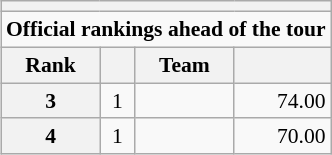<table class="wikitable" style="text-align:center; font-size: 90%; float: right; margin-left: 1em;">
<tr>
<th colspan="4"></th>
</tr>
<tr>
<td colspan=4 style="text-align:center;"><strong>Official rankings ahead of the tour</strong><noinclude></noinclude></td>
</tr>
<tr>
<th>Rank</th>
<th></th>
<th>Team</th>
<th></th>
</tr>
<tr>
<th>3</th>
<td> 1</td>
<td style="text-align:left;"></td>
<td style="text-align:right;">74.00</td>
</tr>
<tr>
<th>4</th>
<td> 1</td>
<td style="text-align:left;"></td>
<td style="text-align:right;">70.00</td>
</tr>
</table>
